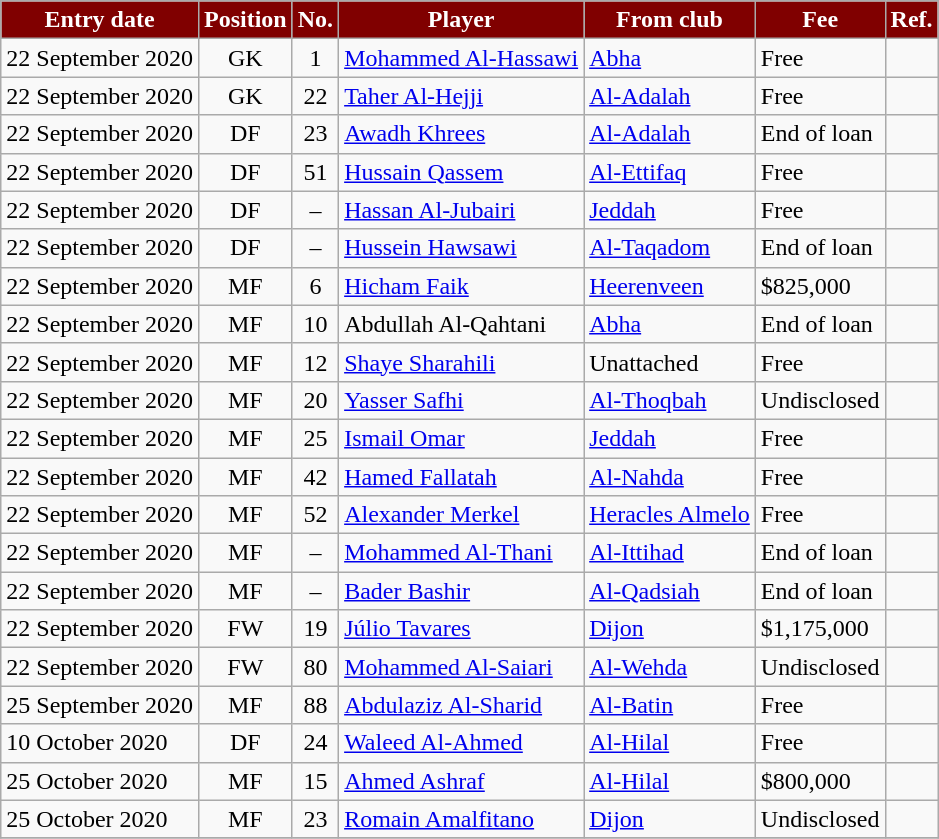<table class="wikitable sortable">
<tr>
<th style="background:maroon; color:white;"><strong>Entry date</strong></th>
<th style="background:maroon; color:white;"><strong>Position</strong></th>
<th style="background:maroon; color:white;"><strong>No.</strong></th>
<th style="background:maroon; color:white;"><strong>Player</strong></th>
<th style="background:maroon; color:white;"><strong>From club</strong></th>
<th style="background:maroon; color:white;"><strong>Fee</strong></th>
<th style="background:maroon; color:white;"><strong>Ref.</strong></th>
</tr>
<tr>
<td>22 September 2020</td>
<td style="text-align:center;">GK</td>
<td style="text-align:center;">1</td>
<td style="text-align:left;"> <a href='#'>Mohammed Al-Hassawi</a></td>
<td style="text-align:left;"> <a href='#'>Abha</a></td>
<td>Free</td>
<td></td>
</tr>
<tr>
<td>22 September 2020</td>
<td style="text-align:center;">GK</td>
<td style="text-align:center;">22</td>
<td style="text-align:left;"> <a href='#'>Taher Al-Hejji</a></td>
<td style="text-align:left;"> <a href='#'>Al-Adalah</a></td>
<td>Free</td>
<td></td>
</tr>
<tr>
<td>22 September 2020</td>
<td style="text-align:center;">DF</td>
<td style="text-align:center;">23</td>
<td style="text-align:left;"> <a href='#'>Awadh Khrees</a></td>
<td style="text-align:left;"> <a href='#'>Al-Adalah</a></td>
<td>End of loan</td>
<td></td>
</tr>
<tr>
<td>22 September 2020</td>
<td style="text-align:center;">DF</td>
<td style="text-align:center;">51</td>
<td style="text-align:left;"> <a href='#'>Hussain Qassem</a></td>
<td style="text-align:left;"> <a href='#'>Al-Ettifaq</a></td>
<td>Free</td>
<td></td>
</tr>
<tr>
<td>22 September 2020</td>
<td style="text-align:center;">DF</td>
<td style="text-align:center;">–</td>
<td style="text-align:left;"> <a href='#'>Hassan Al-Jubairi</a></td>
<td style="text-align:left;"> <a href='#'>Jeddah</a></td>
<td>Free</td>
<td></td>
</tr>
<tr>
<td>22 September 2020</td>
<td style="text-align:center;">DF</td>
<td style="text-align:center;">–</td>
<td style="text-align:left;"> <a href='#'>Hussein Hawsawi</a></td>
<td style="text-align:left;"> <a href='#'>Al-Taqadom</a></td>
<td>End of loan</td>
<td></td>
</tr>
<tr>
<td>22 September 2020</td>
<td style="text-align:center;">MF</td>
<td style="text-align:center;">6</td>
<td style="text-align:left;"> <a href='#'>Hicham Faik</a></td>
<td style="text-align:left;"> <a href='#'>Heerenveen</a></td>
<td>$825,000</td>
<td></td>
</tr>
<tr>
<td>22 September 2020</td>
<td style="text-align:center;">MF</td>
<td style="text-align:center;">10</td>
<td style="text-align:left;"> Abdullah Al-Qahtani</td>
<td style="text-align:left;"> <a href='#'>Abha</a></td>
<td>End of loan</td>
<td></td>
</tr>
<tr>
<td>22 September 2020</td>
<td style="text-align:center;">MF</td>
<td style="text-align:center;">12</td>
<td style="text-align:left;"> <a href='#'>Shaye Sharahili</a></td>
<td style="text-align:left;">Unattached</td>
<td>Free</td>
<td></td>
</tr>
<tr>
<td>22 September 2020</td>
<td style="text-align:center;">MF</td>
<td style="text-align:center;">20</td>
<td style="text-align:left;"> <a href='#'>Yasser Safhi</a></td>
<td style="text-align:left;"> <a href='#'>Al-Thoqbah</a></td>
<td>Undisclosed</td>
<td></td>
</tr>
<tr>
<td>22 September 2020</td>
<td style="text-align:center;">MF</td>
<td style="text-align:center;">25</td>
<td style="text-align:left;"> <a href='#'>Ismail Omar</a></td>
<td style="text-align:left;"> <a href='#'>Jeddah</a></td>
<td>Free</td>
<td></td>
</tr>
<tr>
<td>22 September 2020</td>
<td style="text-align:center;">MF</td>
<td style="text-align:center;">42</td>
<td style="text-align:left;"> <a href='#'>Hamed Fallatah</a></td>
<td style="text-align:left;"> <a href='#'>Al-Nahda</a></td>
<td>Free</td>
<td></td>
</tr>
<tr>
<td>22 September 2020</td>
<td style="text-align:center;">MF</td>
<td style="text-align:center;">52</td>
<td style="text-align:left;"> <a href='#'>Alexander Merkel</a></td>
<td style="text-align:left;"> <a href='#'>Heracles Almelo</a></td>
<td>Free</td>
<td></td>
</tr>
<tr>
<td>22 September 2020</td>
<td style="text-align:center;">MF</td>
<td style="text-align:center;">–</td>
<td style="text-align:left;"> <a href='#'>Mohammed Al-Thani</a></td>
<td style="text-align:left;"> <a href='#'>Al-Ittihad</a></td>
<td>End of loan</td>
<td></td>
</tr>
<tr>
<td>22 September 2020</td>
<td style="text-align:center;">MF</td>
<td style="text-align:center;">–</td>
<td style="text-align:left;"> <a href='#'>Bader Bashir</a></td>
<td style="text-align:left;"> <a href='#'>Al-Qadsiah</a></td>
<td>End of loan</td>
<td></td>
</tr>
<tr>
<td>22 September 2020</td>
<td style="text-align:center;">FW</td>
<td style="text-align:center;">19</td>
<td style="text-align:left;"> <a href='#'>Júlio Tavares</a></td>
<td style="text-align:left;"> <a href='#'>Dijon</a></td>
<td>$1,175,000</td>
<td></td>
</tr>
<tr>
<td>22 September 2020</td>
<td style="text-align:center;">FW</td>
<td style="text-align:center;">80</td>
<td style="text-align:left;"> <a href='#'>Mohammed Al-Saiari</a></td>
<td style="text-align:left;"> <a href='#'>Al-Wehda</a></td>
<td>Undisclosed</td>
<td></td>
</tr>
<tr>
<td>25 September 2020</td>
<td style="text-align:center;">MF</td>
<td style="text-align:center;">88</td>
<td style="text-align:left;"> <a href='#'>Abdulaziz Al-Sharid</a></td>
<td style="text-align:left;"> <a href='#'>Al-Batin</a></td>
<td>Free</td>
<td></td>
</tr>
<tr>
<td>10 October 2020</td>
<td style="text-align:center;">DF</td>
<td style="text-align:center;">24</td>
<td style="text-align:left;"> <a href='#'>Waleed Al-Ahmed</a></td>
<td style="text-align:left;"> <a href='#'>Al-Hilal</a></td>
<td>Free</td>
<td></td>
</tr>
<tr>
<td>25 October 2020</td>
<td style="text-align:center;">MF</td>
<td style="text-align:center;">15</td>
<td style="text-align:left;"> <a href='#'>Ahmed Ashraf</a></td>
<td style="text-align:left;"> <a href='#'>Al-Hilal</a></td>
<td>$800,000</td>
<td></td>
</tr>
<tr>
<td>25 October 2020</td>
<td style="text-align:center;">MF</td>
<td style="text-align:center;">23</td>
<td style="text-align:left;"> <a href='#'>Romain Amalfitano</a></td>
<td style="text-align:left;"> <a href='#'>Dijon</a></td>
<td>Undisclosed</td>
<td></td>
</tr>
<tr>
</tr>
</table>
